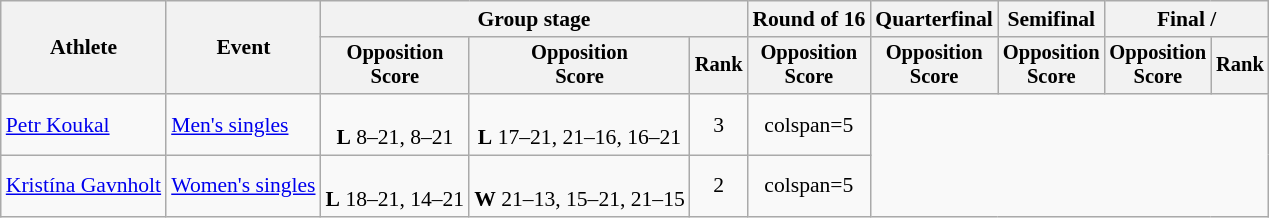<table class="wikitable" style="font-size:90%">
<tr>
<th rowspan=2>Athlete</th>
<th rowspan=2>Event</th>
<th colspan=3>Group stage</th>
<th>Round of 16</th>
<th>Quarterfinal</th>
<th>Semifinal</th>
<th colspan=2>Final / </th>
</tr>
<tr style="font-size:95%">
<th>Opposition<br>Score</th>
<th>Opposition<br>Score</th>
<th>Rank</th>
<th>Opposition<br>Score</th>
<th>Opposition<br>Score</th>
<th>Opposition<br>Score</th>
<th>Opposition<br>Score</th>
<th>Rank</th>
</tr>
<tr align=center>
<td align=left><a href='#'>Petr Koukal</a></td>
<td align=left><a href='#'>Men's singles</a></td>
<td><br><strong>L</strong> 8–21, 8–21</td>
<td><br><strong>L</strong> 17–21, 21–16, 16–21</td>
<td>3</td>
<td>colspan=5 </td>
</tr>
<tr align=center>
<td align=left><a href='#'>Kristína Gavnholt</a></td>
<td align=left><a href='#'>Women's singles</a></td>
<td><br><strong>L</strong> 18–21, 14–21</td>
<td><br><strong>W</strong> 21–13, 15–21, 21–15</td>
<td>2</td>
<td>colspan=5 </td>
</tr>
</table>
